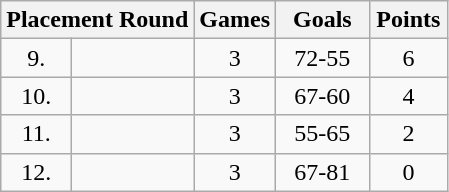<table class="wikitable" style="text-align:center;">
<tr>
<th colspan="2">Placement Round</th>
<th width="45px">Games</th>
<th width="55px">Goals</th>
<th width="45px">Points</th>
</tr>
<tr>
<td width="40px">9.</td>
<td align="left"></td>
<td>3</td>
<td>72-55</td>
<td>6</td>
</tr>
<tr>
<td>10.</td>
<td align="left"></td>
<td>3</td>
<td>67-60</td>
<td>4</td>
</tr>
<tr>
<td>11.</td>
<td align="left"></td>
<td>3</td>
<td>55-65</td>
<td>2</td>
</tr>
<tr>
<td>12.</td>
<td align="left"></td>
<td>3</td>
<td>67-81</td>
<td>0</td>
</tr>
</table>
